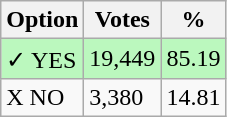<table class="wikitable">
<tr>
<th>Option</th>
<th>Votes</th>
<th>%</th>
</tr>
<tr>
<td style=background:#bbf8be>✓ YES</td>
<td style=background:#bbf8be>19,449</td>
<td style=background:#bbf8be>85.19</td>
</tr>
<tr>
<td>X NO</td>
<td>3,380</td>
<td>14.81</td>
</tr>
</table>
